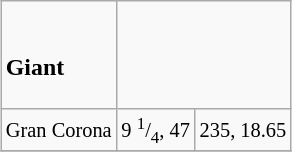<table class="wikitable" style="font-size: 85%; margin:1em auto;">
<tr>
<td><br><h3>Giant</h3></td>
</tr>
<tr>
<td>Gran Corona</td>
<td>9 <sup>1</sup>/<sub>4</sub>, 47</td>
<td>235, 18.65</td>
</tr>
<tr>
</tr>
</table>
